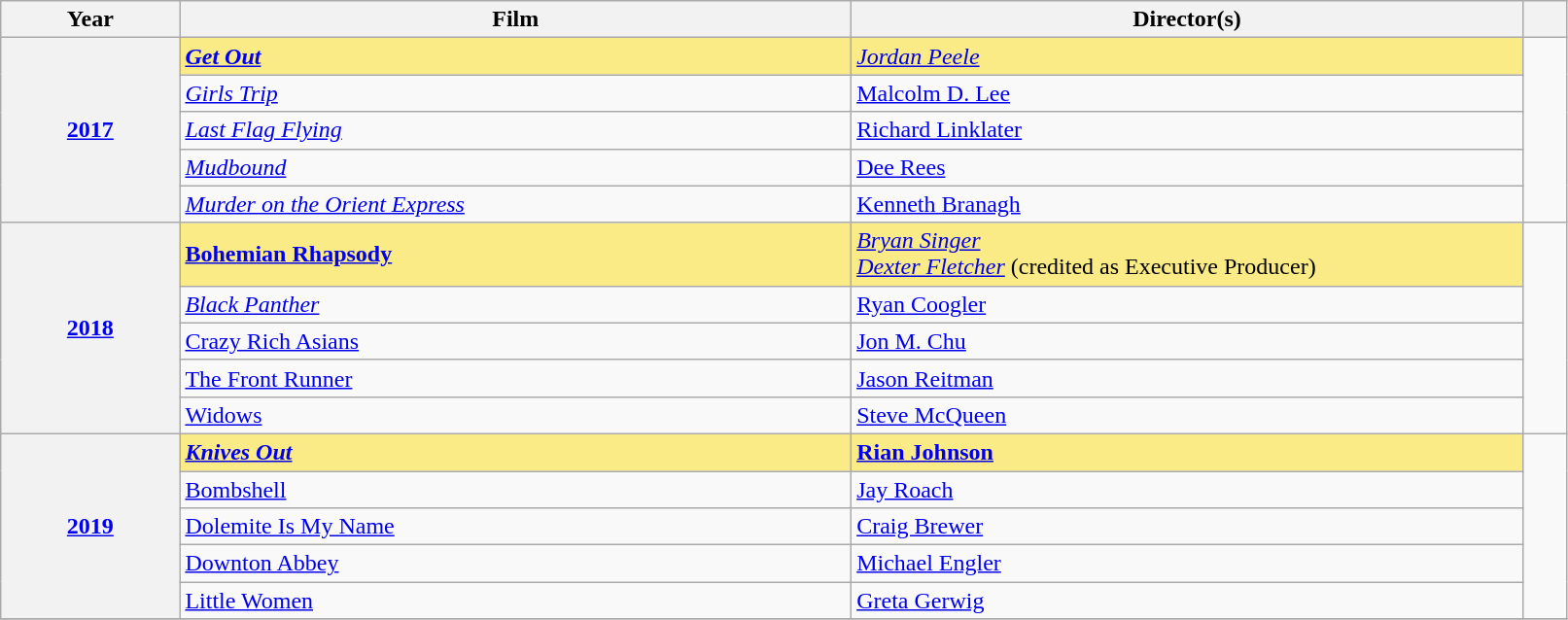<table class="wikitable">
<tr>
<th scope="col" style="width:8%;">Year</th>
<th scope="col" style="width:30%;">Film</th>
<th scope="col" style="width:30%;">Director(s)</th>
<th scope="col" style="width:2%;"></th>
</tr>
<tr>
<th scope="row" rowspan=5 style="text-align:center;"><a href='#'>2017</a><br></th>
<td style="background:#FAEB86;"><strong><em><a href='#'>Get Out</a></em></strong></td>
<td style="background:#FAEB86;"><em><a href='#'>Jordan Peele</a></em></td>
<td rowspan="5"></td>
</tr>
<tr>
<td><em><a href='#'>Girls Trip</a></em></td>
<td><a href='#'>Malcolm D. Lee</a></td>
</tr>
<tr>
<td><em><a href='#'>Last Flag Flying</a></em></td>
<td><a href='#'>Richard Linklater</a></td>
</tr>
<tr>
<td><em><a href='#'>Mudbound</a></em></td>
<td><a href='#'>Dee Rees</a></td>
</tr>
<tr>
<td><em><a href='#'>Murder on the Orient Express</a></em></td>
<td><a href='#'>Kenneth Branagh</a></td>
</tr>
<tr>
<th scope="row" rowspan=5 style="text-align:center;"><a href='#'>2018</a><br></th>
<td style="background:#FAEB86;"><strong><a href='#'>Bohemian Rhapsody</a></strong></td>
<td style="background:#FAEB86;"><em><a href='#'>Bryan Singer</a> <br> <a href='#'>Dexter Fletcher</a></em> (credited as Executive Producer)</td>
<td rowspan="5"></td>
</tr>
<tr>
<td><em><a href='#'>Black Panther</a></td>
<td><a href='#'>Ryan Coogler</a></td>
</tr>
<tr>
<td></em><a href='#'>Crazy Rich Asians</a><em></td>
<td><a href='#'>Jon M. Chu</a></td>
</tr>
<tr>
<td></em><a href='#'>The Front Runner</a><em></td>
<td><a href='#'>Jason Reitman</a></td>
</tr>
<tr>
<td></em><a href='#'>Widows</a><em></td>
<td><a href='#'>Steve McQueen</a></td>
</tr>
<tr>
<th scope="row" rowspan=5 style="text-align:center;"><a href='#'>2019</a><br></th>
<td style="background:#FAEB86;"><strong><em><a href='#'>Knives Out</a></em></strong></td>
<td style="background:#FAEB86;"><strong><a href='#'>Rian Johnson</a></strong></td>
<td rowspan="5"></td>
</tr>
<tr>
<td></em><a href='#'>Bombshell</a><em></td>
<td><a href='#'>Jay Roach</a></td>
</tr>
<tr>
<td></em><a href='#'>Dolemite Is My Name</a><em></td>
<td><a href='#'>Craig Brewer</a></td>
</tr>
<tr>
<td></em><a href='#'>Downton Abbey</a><em></td>
<td><a href='#'>Michael Engler</a></td>
</tr>
<tr>
<td></em><a href='#'>Little Women</a><em></td>
<td><a href='#'>Greta Gerwig</a></td>
</tr>
<tr>
</tr>
</table>
